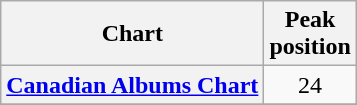<table class="wikitable plainrowheaders sortable" style="text-align:center;" border="1">
<tr>
<th scope="col">Chart</th>
<th scope="col">Peak<br>position</th>
</tr>
<tr>
<th scope="row"><a href='#'>Canadian Albums Chart</a></th>
<td>24</td>
</tr>
<tr>
</tr>
</table>
